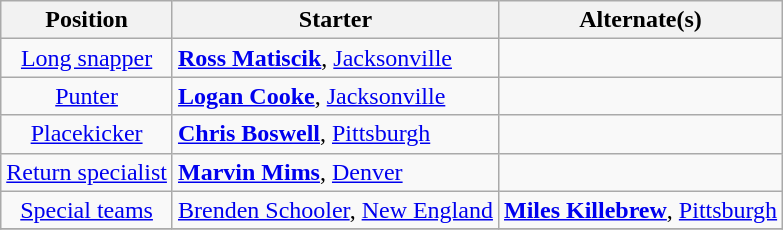<table class="wikitable">
<tr>
<th>Position</th>
<th>Starter</th>
<th>Alternate(s)</th>
</tr>
<tr>
<td style="text-align:center"><a href='#'>Long snapper</a></td>
<td> <strong><a href='#'>Ross Matiscik</a></strong>, <a href='#'>Jacksonville</a></td>
<td></td>
</tr>
<tr>
<td style="text-align:center"><a href='#'>Punter</a></td>
<td> <strong><a href='#'>Logan Cooke</a></strong>, <a href='#'>Jacksonville</a></td>
<td></td>
</tr>
<tr>
<td style="text-align:center"><a href='#'>Placekicker</a></td>
<td> <strong><a href='#'>Chris Boswell</a></strong>, <a href='#'>Pittsburgh</a></td>
<td></td>
</tr>
<tr>
<td style="text-align:center"><a href='#'>Return specialist</a></td>
<td> <strong><a href='#'>Marvin Mims</a></strong>, <a href='#'>Denver</a></td>
<td></td>
</tr>
<tr>
<td style="text-align:center"><a href='#'>Special teams</a></td>
<td> <a href='#'>Brenden Schooler</a>, <a href='#'>New England</a></td>
<td> <strong><a href='#'>Miles Killebrew</a></strong>, <a href='#'>Pittsburgh</a></td>
</tr>
<tr>
</tr>
</table>
